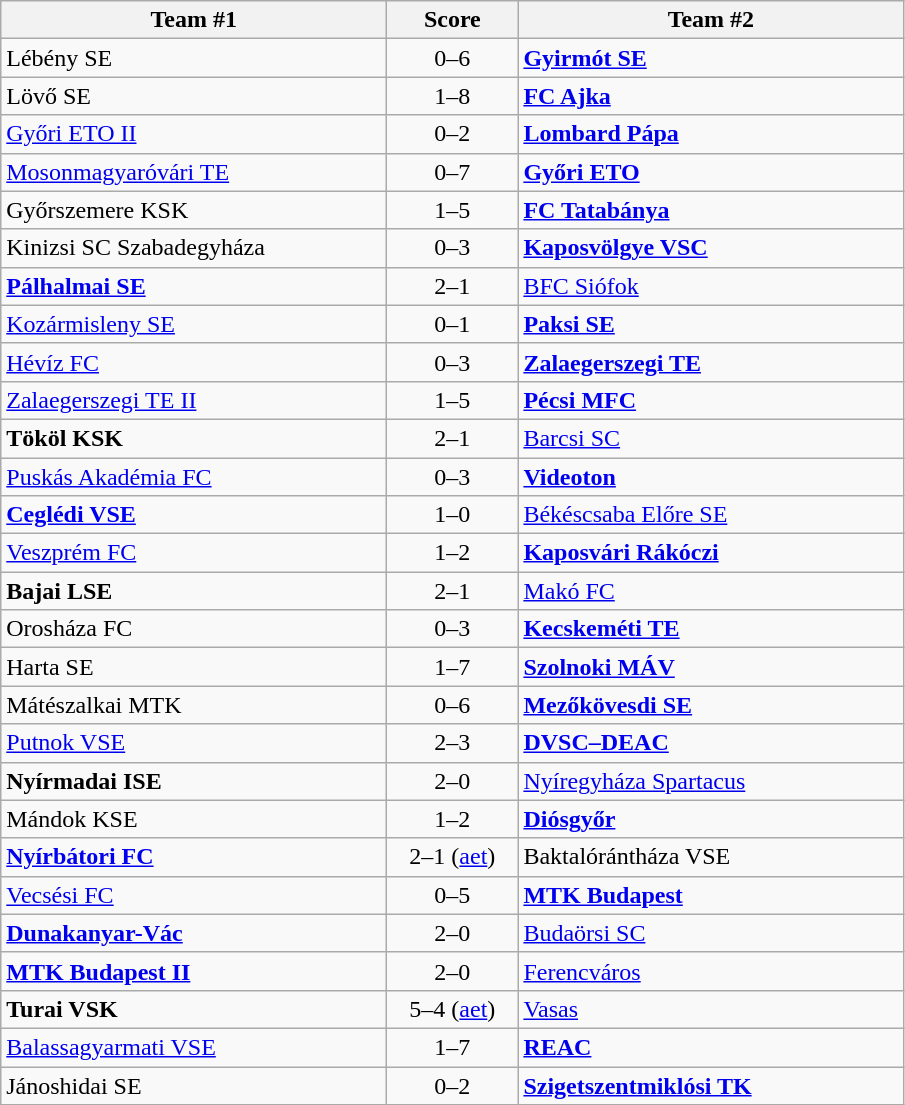<table class="wikitable">
<tr>
<th width="250">Team #1</th>
<th width="80">Score</th>
<th width="250">Team #2</th>
</tr>
<tr>
<td>Lébény SE</td>
<td align="center">0–6</td>
<td><strong><a href='#'>Gyirmót SE</a></strong></td>
</tr>
<tr>
<td>Lövő SE</td>
<td align="center">1–8</td>
<td><strong><a href='#'>FC Ajka</a></strong></td>
</tr>
<tr>
<td><a href='#'>Győri ETO II</a></td>
<td align="center">0–2</td>
<td><strong><a href='#'>Lombard Pápa</a></strong></td>
</tr>
<tr>
<td><a href='#'>Mosonmagyaróvári TE</a></td>
<td align="center">0–7</td>
<td><strong><a href='#'>Győri ETO</a></strong></td>
</tr>
<tr>
<td>Győrszemere KSK</td>
<td align="center">1–5</td>
<td><strong><a href='#'>FC Tatabánya</a></strong></td>
</tr>
<tr>
<td>Kinizsi SC Szabadegyháza</td>
<td align="center">0–3</td>
<td><strong><a href='#'>Kaposvölgye VSC</a></strong></td>
</tr>
<tr>
<td><strong><a href='#'>Pálhalmai SE</a></strong></td>
<td align="center">2–1</td>
<td><a href='#'>BFC Siófok</a></td>
</tr>
<tr>
<td><a href='#'>Kozármisleny SE</a></td>
<td align="center">0–1</td>
<td><strong><a href='#'>Paksi SE</a></strong></td>
</tr>
<tr>
<td><a href='#'>Hévíz FC</a></td>
<td align="center">0–3</td>
<td><strong><a href='#'>Zalaegerszegi TE</a></strong></td>
</tr>
<tr>
<td><a href='#'>Zalaegerszegi TE II</a></td>
<td align="center">1–5</td>
<td><strong><a href='#'>Pécsi MFC</a></strong></td>
</tr>
<tr>
<td><strong>Tököl KSK</strong></td>
<td align="center">2–1</td>
<td><a href='#'>Barcsi SC</a></td>
</tr>
<tr>
<td><a href='#'>Puskás Akadémia FC</a></td>
<td align="center">0–3</td>
<td><strong><a href='#'>Videoton</a></strong></td>
</tr>
<tr>
<td><strong><a href='#'>Ceglédi VSE</a></strong></td>
<td align="center">1–0</td>
<td><a href='#'>Békéscsaba Előre SE</a></td>
</tr>
<tr>
<td><a href='#'>Veszprém FC</a></td>
<td align="center">1–2</td>
<td><strong><a href='#'>Kaposvári Rákóczi</a></strong></td>
</tr>
<tr>
<td><strong>Bajai LSE</strong></td>
<td align="center">2–1</td>
<td><a href='#'>Makó FC</a></td>
</tr>
<tr>
<td>Orosháza FC</td>
<td align="center">0–3</td>
<td><strong><a href='#'>Kecskeméti TE</a></strong></td>
</tr>
<tr>
<td>Harta SE</td>
<td align="center">1–7</td>
<td><strong><a href='#'>Szolnoki MÁV</a></strong></td>
</tr>
<tr>
<td>Mátészalkai MTK</td>
<td align="center">0–6</td>
<td><strong><a href='#'>Mezőkövesdi SE</a></strong></td>
</tr>
<tr>
<td><a href='#'>Putnok VSE</a></td>
<td align="center">2–3</td>
<td><strong><a href='#'>DVSC–DEAC</a></strong></td>
</tr>
<tr>
<td><strong>Nyírmadai ISE</strong></td>
<td align="center">2–0</td>
<td><a href='#'>Nyíregyháza Spartacus</a></td>
</tr>
<tr>
<td>Mándok KSE</td>
<td align="center">1–2</td>
<td><strong><a href='#'>Diósgyőr</a></strong></td>
</tr>
<tr>
<td><strong><a href='#'>Nyírbátori FC</a></strong></td>
<td align="center">2–1 (<a href='#'>aet</a>)</td>
<td>Baktalórántháza VSE</td>
</tr>
<tr>
<td><a href='#'>Vecsési FC</a></td>
<td align="center">0–5</td>
<td><strong><a href='#'>MTK Budapest</a></strong></td>
</tr>
<tr>
<td><strong><a href='#'>Dunakanyar-Vác</a></strong></td>
<td align="center">2–0</td>
<td><a href='#'>Budaörsi SC</a></td>
</tr>
<tr>
<td><strong><a href='#'>MTK Budapest II</a></strong></td>
<td align="center">2–0</td>
<td><a href='#'>Ferencváros</a></td>
</tr>
<tr>
<td><strong>Turai VSK</strong></td>
<td align="center">5–4 (<a href='#'>aet</a>)</td>
<td><a href='#'>Vasas</a></td>
</tr>
<tr>
<td><a href='#'>Balassagyarmati VSE</a></td>
<td align="center">1–7</td>
<td><strong><a href='#'>REAC</a></strong></td>
</tr>
<tr>
<td>Jánoshidai SE</td>
<td align="center">0–2</td>
<td><strong><a href='#'>Szigetszentmiklósi TK</a></strong></td>
</tr>
</table>
